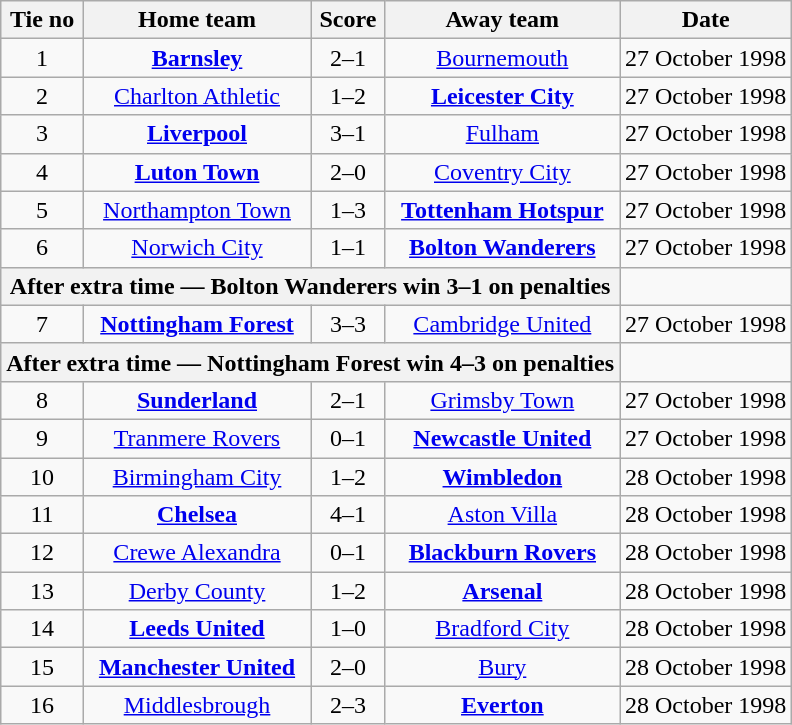<table class="wikitable" style="text-align: center">
<tr>
<th>Tie no</th>
<th>Home team</th>
<th>Score</th>
<th>Away team</th>
<th>Date</th>
</tr>
<tr>
<td>1</td>
<td><strong><a href='#'>Barnsley</a></strong></td>
<td>2–1</td>
<td><a href='#'>Bournemouth</a></td>
<td>27 October 1998</td>
</tr>
<tr>
<td>2</td>
<td><a href='#'>Charlton Athletic</a></td>
<td>1–2</td>
<td><strong><a href='#'>Leicester City</a></strong></td>
<td>27 October 1998</td>
</tr>
<tr>
<td>3</td>
<td><strong><a href='#'>Liverpool</a></strong></td>
<td>3–1</td>
<td><a href='#'>Fulham</a></td>
<td>27 October 1998</td>
</tr>
<tr>
<td>4</td>
<td><strong><a href='#'>Luton Town</a></strong></td>
<td>2–0</td>
<td><a href='#'>Coventry City</a></td>
<td>27 October 1998</td>
</tr>
<tr>
<td>5</td>
<td><a href='#'>Northampton Town</a></td>
<td>1–3</td>
<td><strong><a href='#'>Tottenham Hotspur</a></strong></td>
<td>27 October 1998</td>
</tr>
<tr>
<td>6</td>
<td><a href='#'>Norwich City</a></td>
<td>1–1</td>
<td><strong><a href='#'>Bolton Wanderers</a></strong></td>
<td>27 October 1998</td>
</tr>
<tr>
<th colspan="4">After extra time — Bolton Wanderers win 3–1 on penalties</th>
</tr>
<tr>
<td>7</td>
<td><strong><a href='#'>Nottingham Forest</a></strong></td>
<td>3–3</td>
<td><a href='#'>Cambridge United</a></td>
<td>27 October 1998</td>
</tr>
<tr>
<th colspan="4">After extra time — Nottingham Forest win 4–3 on penalties</th>
</tr>
<tr>
<td>8</td>
<td><strong><a href='#'>Sunderland</a></strong></td>
<td>2–1</td>
<td><a href='#'>Grimsby Town</a></td>
<td>27 October 1998</td>
</tr>
<tr>
<td>9</td>
<td><a href='#'>Tranmere Rovers</a></td>
<td>0–1</td>
<td><strong><a href='#'>Newcastle United</a></strong></td>
<td>27 October 1998</td>
</tr>
<tr>
<td>10</td>
<td><a href='#'>Birmingham City</a></td>
<td>1–2</td>
<td><strong><a href='#'>Wimbledon</a></strong></td>
<td>28 October 1998</td>
</tr>
<tr>
<td>11</td>
<td><strong><a href='#'>Chelsea</a></strong></td>
<td>4–1</td>
<td><a href='#'>Aston Villa</a></td>
<td>28 October 1998</td>
</tr>
<tr>
<td>12</td>
<td><a href='#'>Crewe Alexandra</a></td>
<td>0–1</td>
<td><strong><a href='#'>Blackburn Rovers</a></strong></td>
<td>28 October 1998</td>
</tr>
<tr>
<td>13</td>
<td><a href='#'>Derby County</a></td>
<td>1–2</td>
<td><strong><a href='#'>Arsenal</a></strong></td>
<td>28 October 1998</td>
</tr>
<tr>
<td>14</td>
<td><strong><a href='#'>Leeds United</a></strong></td>
<td>1–0</td>
<td><a href='#'>Bradford City</a></td>
<td>28 October 1998</td>
</tr>
<tr>
<td>15</td>
<td><strong><a href='#'>Manchester United</a></strong></td>
<td>2–0</td>
<td><a href='#'>Bury</a></td>
<td>28 October 1998</td>
</tr>
<tr>
<td>16</td>
<td><a href='#'>Middlesbrough</a></td>
<td>2–3</td>
<td><strong><a href='#'>Everton</a></strong></td>
<td>28 October 1998</td>
</tr>
</table>
